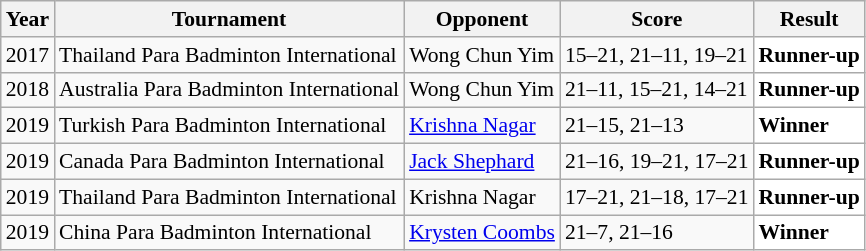<table class="sortable wikitable" style="font-size: 90%;">
<tr>
<th>Year</th>
<th>Tournament</th>
<th>Opponent</th>
<th>Score</th>
<th>Result</th>
</tr>
<tr>
<td align="center">2017</td>
<td align="left">Thailand Para Badminton International</td>
<td align="left"> Wong Chun Yim</td>
<td align="left">15–21, 21–11, 19–21</td>
<td style="text-align:left; background:white"><strong> Runner-up</strong></td>
</tr>
<tr>
<td align="center">2018</td>
<td align="left">Australia Para Badminton International</td>
<td align="left"> Wong Chun Yim</td>
<td align="left">21–11, 15–21, 14–21</td>
<td style="text-align:left; background:white"><strong> Runner-up</strong></td>
</tr>
<tr>
<td align="center">2019</td>
<td align="left">Turkish Para Badminton International</td>
<td align="left"> <a href='#'>Krishna Nagar</a></td>
<td align="left">21–15, 21–13</td>
<td style="text-align:left; background:white"><strong> Winner</strong></td>
</tr>
<tr>
<td align="center">2019</td>
<td align="left">Canada Para Badminton International</td>
<td align="left"> <a href='#'>Jack Shephard</a></td>
<td align="left">21–16, 19–21, 17–21</td>
<td style="text-align:left; background:white"><strong> Runner-up</strong></td>
</tr>
<tr>
<td align="center">2019</td>
<td align="left">Thailand Para Badminton International</td>
<td align="left"> Krishna Nagar</td>
<td align="left">17–21, 21–18, 17–21</td>
<td style="text-align:left; background:white"><strong> Runner-up</strong></td>
</tr>
<tr>
<td align="center">2019</td>
<td align="left">China Para Badminton International</td>
<td align="left"> <a href='#'>Krysten Coombs</a></td>
<td align="left">21–7, 21–16</td>
<td style="text-align:left; background:white"><strong> Winner</strong></td>
</tr>
</table>
